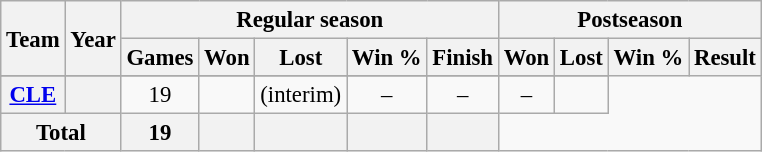<table class="wikitable" style="font-size: 95%; text-align:center;">
<tr>
<th rowspan="2">Team</th>
<th rowspan="2">Year</th>
<th colspan="5">Regular season</th>
<th colspan="4">Postseason</th>
</tr>
<tr>
<th>Games</th>
<th>Won</th>
<th>Lost</th>
<th>Win %</th>
<th>Finish</th>
<th>Won</th>
<th>Lost</th>
<th>Win %</th>
<th>Result</th>
</tr>
<tr>
</tr>
<tr>
<th><a href='#'>CLE</a></th>
<th></th>
<td>19</td>
<td></td>
<td>(interim)</td>
<td>–</td>
<td>–</td>
<td>–</td>
<td></td>
</tr>
<tr>
<th colspan="2">Total</th>
<th>19</th>
<th></th>
<th></th>
<th></th>
<th></th>
</tr>
</table>
